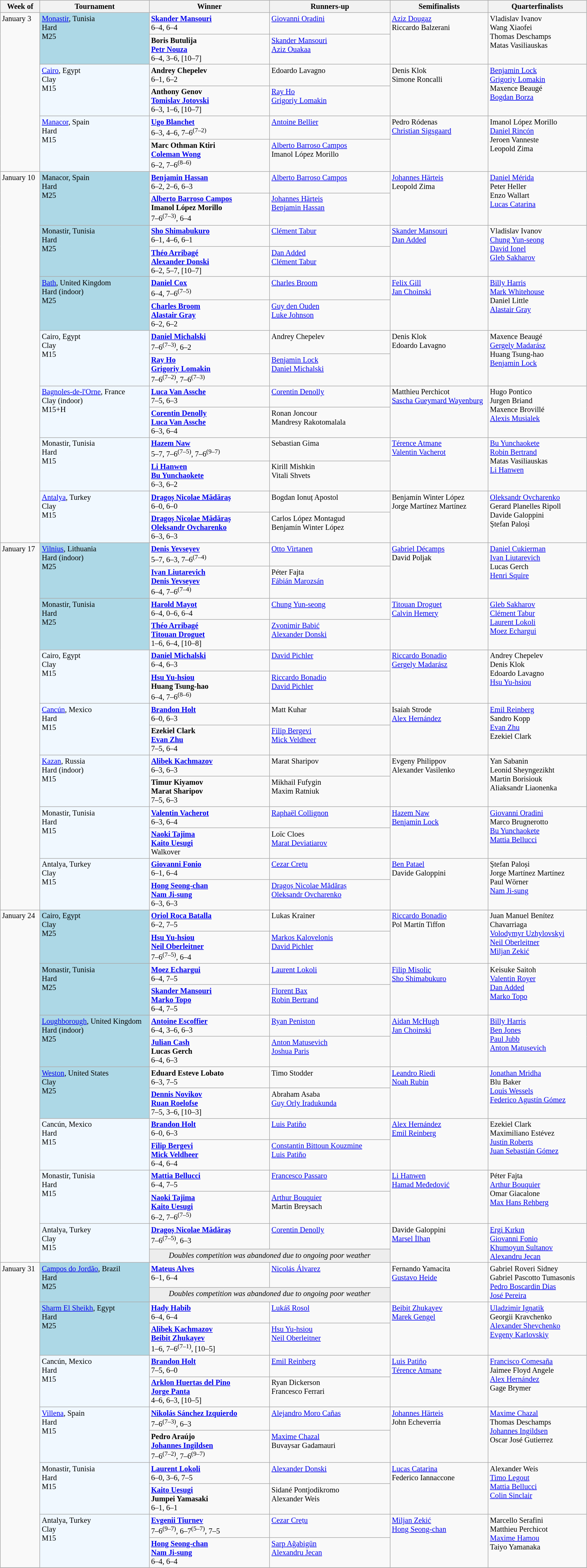<table class="wikitable" style="font-size:85%;">
<tr>
<th width="65">Week of</th>
<th style="width:190px;">Tournament</th>
<th style="width:210px;">Winner</th>
<th style="width:210px;">Runners-up</th>
<th style="width:170px;">Semifinalists</th>
<th style="width:170px;">Quarterfinalists</th>
</tr>
<tr style="vertical-align:top">
<td rowspan=6>January 3</td>
<td rowspan="2" style="background:lightblue;"><a href='#'>Monastir</a>, Tunisia <br> Hard <br> M25 <br> </td>
<td><strong> <a href='#'>Skander Mansouri</a></strong> <br> 6–4, 6–4</td>
<td> <a href='#'>Giovanni Oradini</a></td>
<td rowspan=2> <a href='#'>Aziz Dougaz</a> <br>  Riccardo Balzerani</td>
<td rowspan=2> Vladislav Ivanov <br>  Wang Xiaofei <br>  Thomas Deschamps <br>  Matas Vasiliauskas</td>
</tr>
<tr style="vertical-align:top">
<td><strong> Boris Butulija <br>  <a href='#'>Petr Nouza</a></strong> <br> 6–4, 3–6, [10–7]</td>
<td> <a href='#'>Skander Mansouri</a> <br>  <a href='#'>Aziz Ouakaa</a></td>
</tr>
<tr style="vertical-align:top">
<td rowspan="2" style="background:#f0f8ff;"><a href='#'>Cairo</a>, Egypt <br> Clay <br> M15 <br> </td>
<td><strong> Andrey Chepelev</strong> <br> 6–1, 6–2</td>
<td> Edoardo Lavagno</td>
<td rowspan=2> Denis Klok <br>  Simone Roncalli</td>
<td rowspan=2> <a href='#'>Benjamin Lock</a> <br>  <a href='#'>Grigoriy Lomakin</a> <br>  Maxence Beaugé <br>  <a href='#'>Bogdan Borza</a></td>
</tr>
<tr style="vertical-align:top">
<td><strong> Anthony Genov <br>  <a href='#'>Tomislav Jotovski</a></strong> <br> 6–3, 1–6, [10–7]</td>
<td> <a href='#'>Ray Ho</a> <br>  <a href='#'>Grigoriy Lomakin</a></td>
</tr>
<tr style="vertical-align:top">
<td rowspan="2" style="background:#f0f8ff;"><a href='#'>Manacor</a>, Spain <br> Hard <br> M15 <br> </td>
<td><strong> <a href='#'>Ugo Blanchet</a></strong> <br> 6–3, 4–6, 7–6<sup>(7–2)</sup></td>
<td> <a href='#'>Antoine Bellier</a></td>
<td rowspan=2> Pedro Ródenas <br>  <a href='#'>Christian Sigsgaard</a></td>
<td rowspan=2> Imanol López Morillo <br>  <a href='#'>Daniel Rincón</a> <br>  Jeroen Vanneste <br>  Leopold Zima</td>
</tr>
<tr style="vertical-align:top">
<td><strong> Marc Othman Ktiri <br>  <a href='#'>Coleman Wong</a></strong> <br> 6–2, 7–6<sup>(8–6)</sup></td>
<td> <a href='#'>Alberto Barroso Campos</a> <br>  Imanol López Morillo</td>
</tr>
<tr style="vertical-align:top">
<td rowspan=14>January 10</td>
<td rowspan="2" style="background:lightblue;">Manacor, Spain <br> Hard <br> M25 <br> </td>
<td><strong> <a href='#'>Benjamin Hassan</a></strong> <br> 6–2, 2–6, 6–3</td>
<td> <a href='#'>Alberto Barroso Campos</a></td>
<td rowspan=2> <a href='#'>Johannes Härteis</a> <br>  Leopold Zima</td>
<td rowspan=2> <a href='#'>Daniel Mérida</a> <br>  Peter Heller <br>  Enzo Wallart <br>  <a href='#'>Lucas Catarina</a></td>
</tr>
<tr style="vertical-align:top">
<td><strong> <a href='#'>Alberto Barroso Campos</a> <br>  Imanol López Morillo</strong> <br> 7–6<sup>(7–3)</sup>, 6–4</td>
<td> <a href='#'>Johannes Härteis</a> <br>  <a href='#'>Benjamin Hassan</a></td>
</tr>
<tr style="vertical-align:top">
<td rowspan="2" style="background:lightblue;">Monastir, Tunisia <br> Hard <br> M25 <br> </td>
<td><strong> <a href='#'>Sho Shimabukuro</a></strong> <br> 6–1, 4–6, 6–1</td>
<td> <a href='#'>Clément Tabur</a></td>
<td rowspan=2> <a href='#'>Skander Mansouri</a> <br>  <a href='#'>Dan Added</a></td>
<td rowspan=2> Vladislav Ivanov <br>  <a href='#'>Chung Yun-seong</a> <br>  <a href='#'>David Ionel</a> <br>  <a href='#'>Gleb Sakharov</a></td>
</tr>
<tr style="vertical-align:top">
<td><strong> <a href='#'>Théo Arribagé</a> <br>  <a href='#'>Alexander Donski</a></strong> <br> 6–2, 5–7, [10–7]</td>
<td> <a href='#'>Dan Added</a> <br>  <a href='#'>Clément Tabur</a></td>
</tr>
<tr style="vertical-align:top">
<td rowspan="2" style="background:lightblue;"><a href='#'>Bath</a>, United Kingdom <br> Hard (indoor) <br> M25 <br> </td>
<td><strong> <a href='#'>Daniel Cox</a></strong> <br> 6–4, 7–6<sup>(7–5)</sup></td>
<td> <a href='#'>Charles Broom</a></td>
<td rowspan=2> <a href='#'>Felix Gill</a> <br>  <a href='#'>Jan Choinski</a></td>
<td rowspan=2> <a href='#'>Billy Harris</a> <br>  <a href='#'>Mark Whitehouse</a> <br>  Daniel Little <br>  <a href='#'>Alastair Gray</a></td>
</tr>
<tr style="vertical-align:top">
<td><strong> <a href='#'>Charles Broom</a> <br>  <a href='#'>Alastair Gray</a></strong> <br> 6–2, 6–2</td>
<td> <a href='#'>Guy den Ouden</a> <br>  <a href='#'>Luke Johnson</a></td>
</tr>
<tr style="vertical-align:top">
<td rowspan="2" style="background:#f0f8ff;">Cairo, Egypt <br> Clay <br> M15 <br> </td>
<td><strong> <a href='#'>Daniel Michalski</a></strong> <br> 7–6<sup>(7–3)</sup>, 6–2</td>
<td> Andrey Chepelev</td>
<td rowspan=2> Denis Klok <br>  Edoardo Lavagno</td>
<td rowspan=2> Maxence Beaugé <br>  <a href='#'>Gergely Madarász</a> <br>  Huang Tsung-hao <br>  <a href='#'>Benjamin Lock</a></td>
</tr>
<tr style="vertical-align:top">
<td><strong> <a href='#'>Ray Ho</a> <br>  <a href='#'>Grigoriy Lomakin</a></strong> <br> 7–6<sup>(7–2)</sup>, 7–6<sup>(7–3)</sup></td>
<td> <a href='#'>Benjamin Lock</a> <br>  <a href='#'>Daniel Michalski</a></td>
</tr>
<tr style="vertical-align:top">
<td rowspan="2" style="background:#f0f8ff;"><a href='#'>Bagnoles-de-l'Orne</a>, France <br> Clay (indoor) <br> M15+H <br> </td>
<td><strong> <a href='#'>Luca Van Assche</a></strong> <br> 7–5, 6–3</td>
<td> <a href='#'>Corentin Denolly</a></td>
<td rowspan=2> Matthieu Perchicot <br>  <a href='#'>Sascha Gueymard Wayenburg</a></td>
<td rowspan=2> Hugo Pontico <br>  Jurgen Briand <br>  Maxence Brovillé <br>  <a href='#'>Alexis Musialek</a></td>
</tr>
<tr style="vertical-align:top">
<td><strong> <a href='#'>Corentin Denolly</a> <br>  <a href='#'>Luca Van Assche</a></strong> <br> 6–3, 6–4</td>
<td> Ronan Joncour <br>  Mandresy Rakotomalala</td>
</tr>
<tr style="vertical-align:top">
<td rowspan="2" style="background:#f0f8ff;">Monastir, Tunisia <br> Hard <br> M15 <br> </td>
<td><strong> <a href='#'>Hazem Naw</a></strong> <br> 5–7, 7–6<sup>(7–5)</sup>, 7–6<sup>(9–7)</sup></td>
<td> Sebastian Gima</td>
<td rowspan=2> <a href='#'>Térence Atmane</a> <br>  <a href='#'>Valentin Vacherot</a></td>
<td rowspan=2> <a href='#'>Bu Yunchaokete</a> <br>  <a href='#'>Robin Bertrand</a> <br>  Matas Vasiliauskas <br>  <a href='#'>Li Hanwen</a></td>
</tr>
<tr style="vertical-align:top">
<td><strong> <a href='#'>Li Hanwen</a> <br>  <a href='#'>Bu Yunchaokete</a></strong> <br> 6–3, 6–2</td>
<td> Kirill Mishkin <br>  Vitali Shvets</td>
</tr>
<tr style="vertical-align:top">
<td rowspan="2" style="background:#f0f8ff;"><a href='#'>Antalya</a>, Turkey <br> Clay <br> M15 <br> </td>
<td><strong> <a href='#'>Dragoș Nicolae Mădăraș</a></strong> <br> 6–0, 6–0</td>
<td> Bogdan Ionuț Apostol</td>
<td rowspan=2> Benjamín Winter López <br>  Jorge Martínez Martínez</td>
<td rowspan=2> <a href='#'>Oleksandr Ovcharenko</a> <br>  Gerard Planelles Ripoll <br>  Davide Galoppini <br>  Ștefan Paloși</td>
</tr>
<tr style="vertical-align:top">
<td><strong> <a href='#'>Dragoș Nicolae Mădăraș</a> <br>  <a href='#'>Oleksandr Ovcharenko</a></strong> <br> 6–3, 6–3</td>
<td> Carlos López Montagud <br>  Benjamín Winter López</td>
</tr>
<tr style="vertical-align:top">
<td rowspan=14>January 17</td>
<td rowspan="2" style="background:lightblue;"><a href='#'>Vilnius</a>, Lithuania <br> Hard (indoor) <br> M25 <br> </td>
<td><strong> <a href='#'>Denis Yevseyev</a></strong> <br> 5–7, 6–3, 7–6<sup>(7–4)</sup></td>
<td> <a href='#'>Otto Virtanen</a></td>
<td rowspan=2> <a href='#'>Gabriel Décamps</a> <br>  David Poljak</td>
<td rowspan=2> <a href='#'>Daniel Cukierman</a> <br>  <a href='#'>Ivan Liutarevich</a> <br>  Lucas Gerch <br>  <a href='#'>Henri Squire</a></td>
</tr>
<tr style="vertical-align:top">
<td><strong> <a href='#'>Ivan Liutarevich</a> <br>  <a href='#'>Denis Yevseyev</a></strong> <br> 6–4, 7–6<sup>(7–4)</sup></td>
<td> Péter Fajta <br>  <a href='#'>Fábián Marozsán</a></td>
</tr>
<tr style="vertical-align:top">
<td rowspan="2" style="background:lightblue;">Monastir, Tunisia <br> Hard <br> M25 <br> </td>
<td><strong> <a href='#'>Harold Mayot</a></strong> <br> 6–4, 0–6, 6–4</td>
<td> <a href='#'>Chung Yun-seong</a></td>
<td rowspan=2> <a href='#'>Titouan Droguet</a> <br>  <a href='#'>Calvin Hemery</a></td>
<td rowspan=2> <a href='#'>Gleb Sakharov</a> <br>  <a href='#'>Clément Tabur</a> <br>  <a href='#'>Laurent Lokoli</a> <br>  <a href='#'>Moez Echargui</a></td>
</tr>
<tr style="vertical-align:top">
<td><strong> <a href='#'>Théo Arribagé</a> <br>  <a href='#'>Titouan Droguet</a></strong> <br> 1–6, 6–4, [10–8]</td>
<td> <a href='#'>Zvonimir Babić</a> <br>  <a href='#'>Alexander Donski</a></td>
</tr>
<tr style="vertical-align:top">
<td rowspan="2" style="background:#f0f8ff;">Cairo, Egypt <br> Clay <br> M15 <br> </td>
<td><strong> <a href='#'>Daniel Michalski</a></strong> <br> 6–4, 6–3</td>
<td> <a href='#'>David Pichler</a></td>
<td rowspan=2> <a href='#'>Riccardo Bonadio</a> <br>  <a href='#'>Gergely Madarász</a></td>
<td rowspan=2> Andrey Chepelev <br>  Denis Klok <br>  Edoardo Lavagno <br>  <a href='#'>Hsu Yu-hsiou</a></td>
</tr>
<tr style="vertical-align:top">
<td><strong> <a href='#'>Hsu Yu-hsiou</a> <br>  Huang Tsung-hao</strong> <br> 6–4, 7–6<sup>(8–6)</sup></td>
<td> <a href='#'>Riccardo Bonadio</a> <br>  <a href='#'>David Pichler</a></td>
</tr>
<tr style="vertical-align:top">
<td rowspan="2" style="background:#f0f8ff;"><a href='#'>Cancún</a>, Mexico <br> Hard <br> M15 <br> </td>
<td><strong> <a href='#'>Brandon Holt</a></strong> <br> 6–0, 6–3</td>
<td> Matt Kuhar</td>
<td rowspan=2> Isaiah Strode <br>  <a href='#'>Alex Hernández</a></td>
<td rowspan=2> <a href='#'>Emil Reinberg</a> <br>  Sandro Kopp <br>  <a href='#'>Evan Zhu</a> <br>  Ezekiel Clark</td>
</tr>
<tr style="vertical-align:top">
<td><strong> Ezekiel Clark <br>  <a href='#'>Evan Zhu</a></strong> <br> 7–5, 6–4</td>
<td> <a href='#'>Filip Bergevi</a> <br>  <a href='#'>Mick Veldheer</a></td>
</tr>
<tr style="vertical-align:top">
<td rowspan="2" style="background:#f0f8ff;"><a href='#'>Kazan</a>, Russia <br> Hard (indoor) <br> M15 <br> </td>
<td><strong> <a href='#'>Alibek Kachmazov</a></strong> <br> 6–3, 6–3</td>
<td> Marat Sharipov</td>
<td rowspan=2> Evgeny Philippov <br>  Alexander Vasilenko</td>
<td rowspan=2> Yan Sabanin <br>  Leonid Sheyngezikht <br>  Martin Borisiouk <br>  Aliaksandr Liaonenka</td>
</tr>
<tr style="vertical-align:top">
<td><strong> Timur Kiyamov <br>  Marat Sharipov</strong> <br> 7–5, 6–3</td>
<td> Mikhail Fufygin <br>  Maxim Ratniuk</td>
</tr>
<tr style="vertical-align:top">
<td rowspan="2" style="background:#f0f8ff;">Monastir, Tunisia <br> Hard <br> M15 <br> </td>
<td><strong> <a href='#'>Valentin Vacherot</a></strong> <br> 6–3, 6–4</td>
<td> <a href='#'>Raphaël Collignon</a></td>
<td rowspan=2> <a href='#'>Hazem Naw</a> <br>  <a href='#'>Benjamin Lock</a></td>
<td rowspan=2> <a href='#'>Giovanni Oradini</a> <br>  Marco Brugnerotto <br>  <a href='#'>Bu Yunchaokete</a> <br>  <a href='#'>Mattia Bellucci</a></td>
</tr>
<tr style="vertical-align:top">
<td><strong> <a href='#'>Naoki Tajima</a> <br>  <a href='#'>Kaito Uesugi</a></strong> <br> Walkover</td>
<td> Loïc Cloes <br>  <a href='#'>Marat Deviatiarov</a></td>
</tr>
<tr style="vertical-align:top">
<td rowspan="2" style="background:#f0f8ff;">Antalya, Turkey <br> Clay <br> M15 <br> </td>
<td><strong> <a href='#'>Giovanni Fonio</a></strong> <br> 6–1, 6–4</td>
<td> <a href='#'>Cezar Crețu</a></td>
<td rowspan=2> <a href='#'>Ben Patael</a> <br>  Davide Galoppini</td>
<td rowspan=2> Ștefan Paloși <br>  Jorge Martínez Martínez <br>  Paul Wörner <br>  <a href='#'>Nam Ji-sung</a></td>
</tr>
<tr style="vertical-align:top">
<td><strong> <a href='#'>Hong Seong-chan</a> <br>  <a href='#'>Nam Ji-sung</a></strong> <br> 6–3, 6–3</td>
<td> <a href='#'>Dragoș Nicolae Mădăraș</a> <br>  <a href='#'>Oleksandr Ovcharenko</a></td>
</tr>
<tr style="vertical-align:top">
<td rowspan=14>January 24</td>
<td rowspan="2" style="background:lightblue;">Cairo, Egypt <br> Clay <br> M25 <br> </td>
<td><strong> <a href='#'>Oriol Roca Batalla</a></strong> <br> 6–2, 7–5</td>
<td> Lukas Krainer</td>
<td rowspan=2> <a href='#'>Riccardo Bonadio</a> <br>  Pol Martín Tiffon</td>
<td rowspan=2> Juan Manuel Benítez Chavarriaga <br>  <a href='#'>Volodymyr Uzhylovskyi</a> <br>  <a href='#'>Neil Oberleitner</a> <br>  <a href='#'>Miljan Zekić</a></td>
</tr>
<tr style="vertical-align:top">
<td><strong> <a href='#'>Hsu Yu-hsiou</a> <br>  <a href='#'>Neil Oberleitner</a></strong> <br> 7–6<sup>(7–5)</sup>, 6–4</td>
<td> <a href='#'>Markos Kalovelonis</a> <br>  <a href='#'>David Pichler</a></td>
</tr>
<tr style="vertical-align:top">
<td rowspan="2" style="background:lightblue;">Monastir, Tunisia <br> Hard <br> M25 <br> </td>
<td><strong> <a href='#'>Moez Echargui</a></strong> <br> 6–4, 7–5</td>
<td> <a href='#'>Laurent Lokoli</a></td>
<td rowspan=2> <a href='#'>Filip Misolic</a> <br>  <a href='#'>Sho Shimabukuro</a></td>
<td rowspan=2> Keisuke Saitoh <br>  <a href='#'>Valentin Royer</a> <br>  <a href='#'>Dan Added</a> <br>  <a href='#'>Marko Topo</a></td>
</tr>
<tr style="vertical-align:top">
<td><strong> <a href='#'>Skander Mansouri</a> <br>  <a href='#'>Marko Topo</a></strong> <br> 6–4, 7–5</td>
<td> <a href='#'>Florent Bax</a> <br>  <a href='#'>Robin Bertrand</a></td>
</tr>
<tr style="vertical-align:top">
<td rowspan="2" style="background:lightblue;"><a href='#'>Loughborough</a>, United Kingdom <br> Hard (indoor) <br> M25 <br> </td>
<td><strong> <a href='#'>Antoine Escoffier</a></strong> <br> 6–4, 3–6, 6–3</td>
<td> <a href='#'>Ryan Peniston</a></td>
<td rowspan=2> <a href='#'>Aidan McHugh</a> <br>  <a href='#'>Jan Choinski</a></td>
<td rowspan=2> <a href='#'>Billy Harris</a> <br>  <a href='#'>Ben Jones</a> <br>  <a href='#'>Paul Jubb</a> <br>  <a href='#'>Anton Matusevich</a></td>
</tr>
<tr style="vertical-align:top">
<td><strong> <a href='#'>Julian Cash</a> <br>  Lucas Gerch</strong> <br> 6–4, 6–3</td>
<td> <a href='#'>Anton Matusevich</a> <br>  <a href='#'>Joshua Paris</a></td>
</tr>
<tr style="vertical-align:top">
<td rowspan="2" style="background:lightblue;"><a href='#'>Weston</a>, United States <br> Clay <br> M25 <br> </td>
<td><strong> Eduard Esteve Lobato</strong> <br> 6–3, 7–5</td>
<td> Timo Stodder</td>
<td rowspan=2> <a href='#'>Leandro Riedi</a> <br>  <a href='#'>Noah Rubin</a></td>
<td rowspan=2> <a href='#'>Jonathan Mridha</a> <br>  Blu Baker <br>  <a href='#'>Louis Wessels</a> <br>  <a href='#'>Federico Agustín Gómez</a></td>
</tr>
<tr style="vertical-align:top">
<td><strong> <a href='#'>Dennis Novikov</a> <br>  <a href='#'>Ruan Roelofse</a></strong> <br> 7–5, 3–6, [10–3]</td>
<td> Abraham Asaba <br>  <a href='#'>Guy Orly Iradukunda</a></td>
</tr>
<tr style="vertical-align:top">
<td rowspan="2" style="background:#f0f8ff;">Cancún, Mexico <br> Hard <br> M15 <br> </td>
<td><strong> <a href='#'>Brandon Holt</a></strong> <br> 6–0, 6–3</td>
<td> <a href='#'>Luis Patiño</a></td>
<td rowspan=2> <a href='#'>Alex Hernández</a> <br>  <a href='#'>Emil Reinberg</a></td>
<td rowspan=2> Ezekiel Clark <br>  Maximiliano Estévez <br>  <a href='#'>Justin Roberts</a> <br>  <a href='#'>Juan Sebastián Gómez</a></td>
</tr>
<tr style="vertical-align:top">
<td><strong> <a href='#'>Filip Bergevi</a> <br>  <a href='#'>Mick Veldheer</a></strong> <br> 6–4, 6–4</td>
<td> <a href='#'>Constantin Bittoun Kouzmine</a> <br>  <a href='#'>Luis Patiño</a></td>
</tr>
<tr style="vertical-align:top">
<td rowspan="2" style="background:#f0f8ff;">Monastir, Tunisia <br> Hard <br> M15 <br> </td>
<td><strong> <a href='#'>Mattia Bellucci</a></strong> <br> 6–4, 7–5</td>
<td> <a href='#'>Francesco Passaro</a></td>
<td rowspan=2> <a href='#'>Li Hanwen</a> <br>  <a href='#'>Hamad Međedović</a></td>
<td rowspan=2> Péter Fajta <br>  <a href='#'>Arthur Bouquier</a> <br>  Omar Giacalone <br>  <a href='#'>Max Hans Rehberg</a></td>
</tr>
<tr style="vertical-align:top">
<td><strong> <a href='#'>Naoki Tajima</a> <br>  <a href='#'>Kaito Uesugi</a></strong> <br> 6–2, 7–6<sup>(7–5)</sup></td>
<td> <a href='#'>Arthur Bouquier</a> <br>  Martin Breysach</td>
</tr>
<tr style="vertical-align:top">
<td rowspan="2" style="background:#f0f8ff;">Antalya, Turkey <br> Clay <br> M15 <br> </td>
<td><strong> <a href='#'>Dragoș Nicolae Mădăraș</a></strong> <br> 7–6<sup>(7–5)</sup>, 6–3</td>
<td> <a href='#'>Corentin Denolly</a></td>
<td rowspan=2> Davide Galoppini <br>  <a href='#'>Marsel İlhan</a></td>
<td rowspan=2> <a href='#'>Ergi Kırkın</a> <br>  <a href='#'>Giovanni Fonio</a> <br>  <a href='#'>Khumoyun Sultanov</a> <br>  <a href='#'>Alexandru Jecan</a></td>
</tr>
<tr style="vertical-align:top">
<td colspan=2 style="text-align:center; background:#ededed;"><em>Doubles competition was abandoned due to ongoing poor weather</em></td>
</tr>
<tr style="vertical-align:top">
<td rowspan=12>January 31</td>
<td rowspan="2" style="background:lightblue;"><a href='#'>Campos do Jordão</a>, Brazil <br> Hard <br> M25 <br> </td>
<td><strong> <a href='#'>Mateus Alves</a></strong> <br> 6–1, 6–4</td>
<td> <a href='#'>Nicolás Álvarez</a></td>
<td rowspan=2> Fernando Yamacita <br>  <a href='#'>Gustavo Heide</a></td>
<td rowspan=2> Gabriel Roveri Sidney <br>  Gabriel Pascotto Tumasonis <br>  <a href='#'>Pedro Boscardin Dias</a> <br>  <a href='#'>José Pereira</a></td>
</tr>
<tr style="vertical-align:top">
<td colspan=2 style="text-align:center; background:#ededed;"><em>Doubles competition was abandoned due to ongoing poor weather</em></td>
</tr>
<tr style="vertical-align:top">
<td rowspan="2" style="background:lightblue;"><a href='#'>Sharm El Sheikh</a>, Egypt <br> Hard <br> M25 <br> </td>
<td><strong> <a href='#'>Hady Habib</a></strong> <br> 6–4, 6–4</td>
<td> <a href='#'>Lukáš Rosol</a></td>
<td rowspan=2> <a href='#'>Beibit Zhukayev</a> <br>  <a href='#'>Marek Gengel</a></td>
<td rowspan=2> <a href='#'>Uladzimir Ignatik</a> <br>  Georgii Kravchenko <br>  <a href='#'>Alexander Shevchenko</a> <br>  <a href='#'>Evgeny Karlovskiy</a></td>
</tr>
<tr style="vertical-align:top">
<td><strong> <a href='#'>Alibek Kachmazov</a> <br>  <a href='#'>Beibit Zhukayev</a></strong> <br> 1–6, 7–6<sup>(7–1)</sup>, [10–5]</td>
<td> <a href='#'>Hsu Yu-hsiou</a> <br>  <a href='#'>Neil Oberleitner</a></td>
</tr>
<tr style="vertical-align:top">
<td rowspan="2" style="background:#f0f8ff;">Cancún, Mexico <br> Hard <br> M15 <br> </td>
<td><strong> <a href='#'>Brandon Holt</a></strong> <br> 7–5, 6–0</td>
<td> <a href='#'>Emil Reinberg</a></td>
<td rowspan=2> <a href='#'>Luis Patiño</a> <br>  <a href='#'>Térence Atmane</a></td>
<td rowspan=2> <a href='#'>Francisco Comesaña</a> <br>  Jaimee Floyd Angele <br>  <a href='#'>Alex Hernández</a> <br>  Gage Brymer</td>
</tr>
<tr style="vertical-align:top">
<td><strong> <a href='#'>Arklon Huertas del Pino</a> <br>  <a href='#'>Jorge Panta</a></strong> <br> 4–6, 6–3, [10–5]</td>
<td> Ryan Dickerson <br>  Francesco Ferrari</td>
</tr>
<tr style="vertical-align:top">
<td rowspan="2" style="background:#f0f8ff;"><a href='#'>Villena</a>, Spain <br> Hard <br> M15 <br> </td>
<td><strong> <a href='#'>Nikolás Sánchez Izquierdo</a></strong> <br> 7–6<sup>(7–3)</sup>, 6–3</td>
<td> <a href='#'>Alejandro Moro Cañas</a></td>
<td rowspan=2> <a href='#'>Johannes Härteis</a> <br>  John Echeverría</td>
<td rowspan=2> <a href='#'>Maxime Chazal</a> <br>  Thomas Deschamps <br>  <a href='#'>Johannes Ingildsen</a> <br>  Oscar José Gutierrez</td>
</tr>
<tr style="vertical-align:top">
<td><strong> Pedro Araújo <br>  <a href='#'>Johannes Ingildsen</a></strong> <br> 7–6<sup>(7–2)</sup>, 7–6<sup>(9–7)</sup></td>
<td> <a href='#'>Maxime Chazal</a> <br>  Buvaysar Gadamauri</td>
</tr>
<tr style="vertical-align:top">
<td rowspan="2" style="background:#f0f8ff;">Monastir, Tunisia <br> Hard <br> M15 <br> </td>
<td><strong> <a href='#'>Laurent Lokoli</a></strong> <br> 6–0, 3–6, 7–5</td>
<td> <a href='#'>Alexander Donski</a></td>
<td rowspan=2> <a href='#'>Lucas Catarina</a> <br>  Federico Iannaccone</td>
<td rowspan=2> Alexander Weis <br>  <a href='#'>Timo Legout</a> <br>  <a href='#'>Mattia Bellucci</a> <br>  <a href='#'>Colin Sinclair</a></td>
</tr>
<tr style="vertical-align:top">
<td><strong> <a href='#'>Kaito Uesugi</a> <br>  Jumpei Yamasaki</strong> <br> 6–1, 6–1</td>
<td> Sidané Pontjodikromo <br>  Alexander Weis</td>
</tr>
<tr style="vertical-align:top">
<td rowspan="2" style="background:#f0f8ff;">Antalya, Turkey <br> Clay <br> M15 <br> </td>
<td><strong> <a href='#'>Evgenii Tiurnev</a></strong> <br> 7–6<sup>(9–7)</sup>, 6–7<sup>(5–7)</sup>, 7–5</td>
<td> <a href='#'>Cezar Crețu</a></td>
<td rowspan=2> <a href='#'>Miljan Zekić</a> <br>  <a href='#'>Hong Seong-chan</a></td>
<td rowspan=2> Marcello Serafini <br>  Matthieu Perchicot <br>  <a href='#'>Maxime Hamou</a> <br>  Taiyo Yamanaka</td>
</tr>
<tr style="vertical-align:top">
<td><strong> <a href='#'>Hong Seong-chan</a> <br>  <a href='#'>Nam Ji-sung</a></strong> <br> 6–4, 6–4</td>
<td> <a href='#'>Sarp Ağabigün</a> <br>  <a href='#'>Alexandru Jecan</a></td>
</tr>
<tr style="vertical-align:top">
</tr>
</table>
